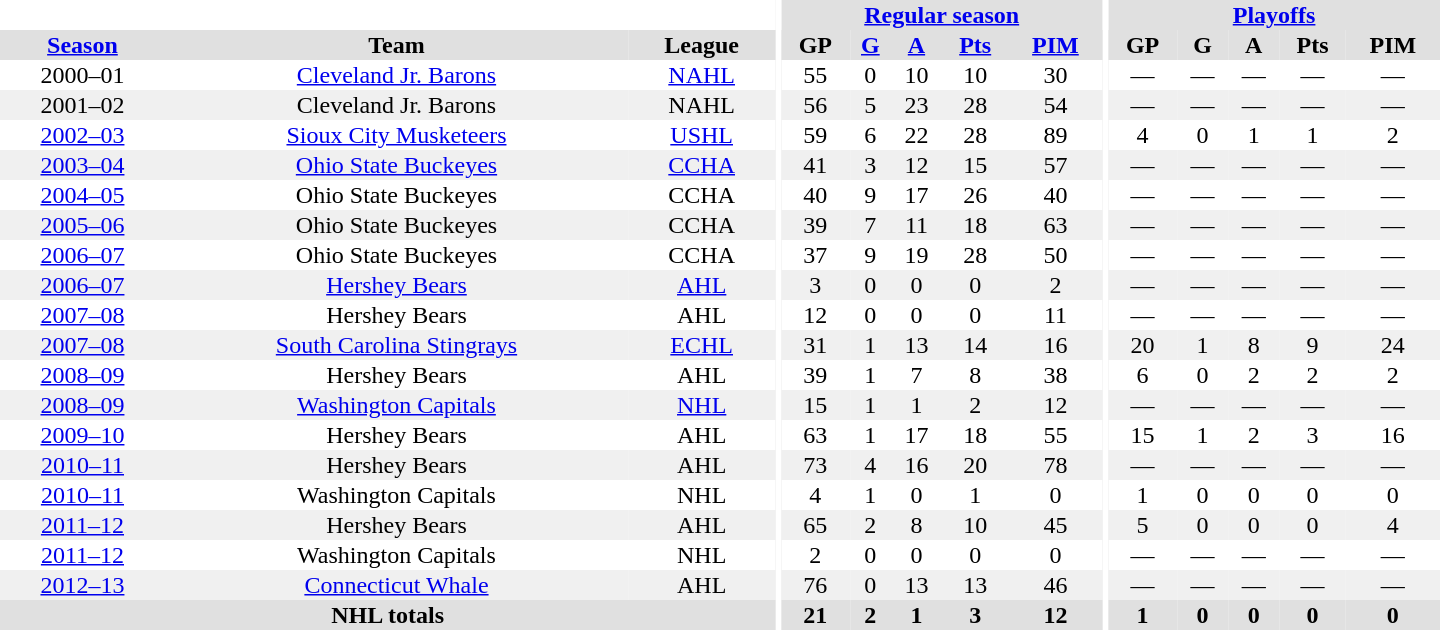<table border="0" cellpadding="1" cellspacing="0" style="text-align:center; width:60em">
<tr bgcolor="#e0e0e0">
<th colspan="3" bgcolor="#ffffff"></th>
<th rowspan="99" bgcolor="#ffffff"></th>
<th colspan="5"><a href='#'>Regular season</a></th>
<th rowspan="99" bgcolor="#ffffff"></th>
<th colspan="5"><a href='#'>Playoffs</a></th>
</tr>
<tr bgcolor="#e0e0e0">
<th><a href='#'>Season</a></th>
<th>Team</th>
<th>League</th>
<th>GP</th>
<th><a href='#'>G</a></th>
<th><a href='#'>A</a></th>
<th><a href='#'>Pts</a></th>
<th><a href='#'>PIM</a></th>
<th>GP</th>
<th>G</th>
<th>A</th>
<th>Pts</th>
<th>PIM</th>
</tr>
<tr ALIGN="center">
<td ALIGN="center">2000–01</td>
<td ALIGN="center"><a href='#'>Cleveland Jr. Barons</a></td>
<td ALIGN="center"><a href='#'>NAHL</a></td>
<td ALIGN="center">55</td>
<td ALIGN="center">0</td>
<td ALIGN="center">10</td>
<td ALIGN="center">10</td>
<td ALIGN="center">30</td>
<td ALIGN="center">—</td>
<td ALIGN="center">—</td>
<td ALIGN="center">—</td>
<td ALIGN="center">—</td>
<td ALIGN="center">—</td>
</tr>
<tr ALIGN="center" bgcolor="#f0f0f0">
<td ALIGN="center">2001–02</td>
<td ALIGN="center">Cleveland Jr. Barons</td>
<td ALIGN="center">NAHL</td>
<td ALIGN="center">56</td>
<td ALIGN="center">5</td>
<td ALIGN="center">23</td>
<td ALIGN="center">28</td>
<td ALIGN="center">54</td>
<td ALIGN="center">—</td>
<td ALIGN="center">—</td>
<td ALIGN="center">—</td>
<td ALIGN="center">—</td>
<td ALIGN="center">—</td>
</tr>
<tr ALIGN="center">
<td ALIGN="center"><a href='#'>2002–03</a></td>
<td ALIGN="center"><a href='#'>Sioux City Musketeers</a></td>
<td ALIGN="center"><a href='#'>USHL</a></td>
<td ALIGN="center">59</td>
<td ALIGN="center">6</td>
<td ALIGN="center">22</td>
<td ALIGN="center">28</td>
<td ALIGN="center">89</td>
<td ALIGN="center">4</td>
<td ALIGN="center">0</td>
<td ALIGN="center">1</td>
<td ALIGN="center">1</td>
<td ALIGN="center">2</td>
</tr>
<tr ALIGN="center" bgcolor="#f0f0f0">
<td ALIGN="center"><a href='#'>2003–04</a></td>
<td ALIGN="center"><a href='#'>Ohio State Buckeyes</a></td>
<td ALIGN="center"><a href='#'>CCHA</a></td>
<td ALIGN="center">41</td>
<td ALIGN="center">3</td>
<td ALIGN="center">12</td>
<td ALIGN="center">15</td>
<td ALIGN="center">57</td>
<td ALIGN="center">—</td>
<td ALIGN="center">—</td>
<td ALIGN="center">—</td>
<td ALIGN="center">—</td>
<td ALIGN="center">—</td>
</tr>
<tr ALIGN="center">
<td ALIGN="center"><a href='#'>2004–05</a></td>
<td ALIGN="center">Ohio State Buckeyes</td>
<td ALIGN="center">CCHA</td>
<td ALIGN="center">40</td>
<td ALIGN="center">9</td>
<td ALIGN="center">17</td>
<td ALIGN="center">26</td>
<td ALIGN="center">40</td>
<td ALIGN="center">—</td>
<td ALIGN="center">—</td>
<td ALIGN="center">—</td>
<td ALIGN="center">—</td>
<td ALIGN="center">—</td>
</tr>
<tr ALIGN="center" bgcolor="#f0f0f0">
<td ALIGN="center"><a href='#'>2005–06</a></td>
<td ALIGN="center">Ohio State Buckeyes</td>
<td ALIGN="center">CCHA</td>
<td ALIGN="center">39</td>
<td ALIGN="center">7</td>
<td ALIGN="center">11</td>
<td ALIGN="center">18</td>
<td ALIGN="center">63</td>
<td ALIGN="center">—</td>
<td ALIGN="center">—</td>
<td ALIGN="center">—</td>
<td ALIGN="center">—</td>
<td ALIGN="center">—</td>
</tr>
<tr ALIGN="center">
<td ALIGN="center"><a href='#'>2006–07</a></td>
<td ALIGN="center">Ohio State Buckeyes</td>
<td ALIGN="center">CCHA</td>
<td ALIGN="center">37</td>
<td ALIGN="center">9</td>
<td ALIGN="center">19</td>
<td ALIGN="center">28</td>
<td ALIGN="center">50</td>
<td ALIGN="center">—</td>
<td ALIGN="center">—</td>
<td ALIGN="center">—</td>
<td ALIGN="center">—</td>
<td ALIGN="center">—</td>
</tr>
<tr ALIGN="center" bgcolor="#f0f0f0">
<td ALIGN="center"><a href='#'>2006–07</a></td>
<td ALIGN="center"><a href='#'>Hershey Bears</a></td>
<td ALIGN="center"><a href='#'>AHL</a></td>
<td ALIGN="center">3</td>
<td ALIGN="center">0</td>
<td ALIGN="center">0</td>
<td ALIGN="center">0</td>
<td ALIGN="center">2</td>
<td ALIGN="center">—</td>
<td ALIGN="center">—</td>
<td ALIGN="center">—</td>
<td ALIGN="center">—</td>
<td ALIGN="center">—</td>
</tr>
<tr ALIGN="center">
<td ALIGN="center"><a href='#'>2007–08</a></td>
<td ALIGN="center">Hershey Bears</td>
<td ALIGN="center">AHL</td>
<td ALIGN="center">12</td>
<td ALIGN="center">0</td>
<td ALIGN="center">0</td>
<td ALIGN="center">0</td>
<td ALIGN="center">11</td>
<td ALIGN="center">—</td>
<td ALIGN="center">—</td>
<td ALIGN="center">—</td>
<td ALIGN="center">—</td>
<td ALIGN="center">—</td>
</tr>
<tr ALIGN="center" bgcolor="#f0f0f0">
<td ALIGN="center"><a href='#'>2007–08</a></td>
<td ALIGN="center"><a href='#'>South Carolina Stingrays</a></td>
<td ALIGN="center"><a href='#'>ECHL</a></td>
<td ALIGN="center">31</td>
<td ALIGN="center">1</td>
<td ALIGN="center">13</td>
<td ALIGN="center">14</td>
<td ALIGN="center">16</td>
<td ALIGN="center">20</td>
<td ALIGN="center">1</td>
<td ALIGN="center">8</td>
<td ALIGN="center">9</td>
<td ALIGN="center">24</td>
</tr>
<tr ALIGN="center">
<td ALIGN="center"><a href='#'>2008–09</a></td>
<td ALIGN="center">Hershey Bears</td>
<td ALIGN="center">AHL</td>
<td ALIGN="center">39</td>
<td ALIGN="center">1</td>
<td ALIGN="center">7</td>
<td ALIGN="center">8</td>
<td ALIGN="center">38</td>
<td ALIGN="center">6</td>
<td ALIGN="center">0</td>
<td ALIGN="center">2</td>
<td ALIGN="center">2</td>
<td ALIGN="center">2</td>
</tr>
<tr ALIGN="center" bgcolor="#f0f0f0">
<td ALIGN="center"><a href='#'>2008–09</a></td>
<td ALIGN="center"><a href='#'>Washington Capitals</a></td>
<td ALIGN="center"><a href='#'>NHL</a></td>
<td ALIGN="center">15</td>
<td ALIGN="center">1</td>
<td ALIGN="center">1</td>
<td ALIGN="center">2</td>
<td ALIGN="center">12</td>
<td ALIGN="center">—</td>
<td ALIGN="center">—</td>
<td ALIGN="center">—</td>
<td ALIGN="center">—</td>
<td ALIGN="center">—</td>
</tr>
<tr ALIGN="center">
<td><a href='#'>2009–10</a></td>
<td>Hershey Bears</td>
<td>AHL</td>
<td>63</td>
<td>1</td>
<td>17</td>
<td>18</td>
<td>55</td>
<td>15</td>
<td>1</td>
<td>2</td>
<td>3</td>
<td>16</td>
</tr>
<tr ALIGN="center" bgcolor="#f0f0f0">
<td ALIGN="center"><a href='#'>2010–11</a></td>
<td ALIGN="center">Hershey Bears</td>
<td ALIGN="center">AHL</td>
<td ALIGN="center">73</td>
<td ALIGN="center">4</td>
<td ALIGN="center">16</td>
<td ALIGN="center">20</td>
<td ALIGN="center">78</td>
<td ALIGN="center">—</td>
<td ALIGN="center">—</td>
<td ALIGN="center">—</td>
<td ALIGN="center">—</td>
<td ALIGN="center">—</td>
</tr>
<tr ALIGN="center">
<td ALIGN="center"><a href='#'>2010–11</a></td>
<td ALIGN="center">Washington Capitals</td>
<td ALIGN="center">NHL</td>
<td ALIGN="center">4</td>
<td ALIGN="center">1</td>
<td ALIGN="center">0</td>
<td ALIGN="center">1</td>
<td ALIGN="center">0</td>
<td ALIGN="center">1</td>
<td ALIGN="center">0</td>
<td ALIGN="center">0</td>
<td ALIGN="center">0</td>
<td ALIGN="center">0</td>
</tr>
<tr ALIGN="center" bgcolor="#f0f0f0">
<td ALIGN="center"><a href='#'>2011–12</a></td>
<td ALIGN="center">Hershey Bears</td>
<td ALIGN="center">AHL</td>
<td ALIGN="center">65</td>
<td ALIGN="center">2</td>
<td ALIGN="center">8</td>
<td ALIGN="center">10</td>
<td ALIGN="center">45</td>
<td ALIGN="center">5</td>
<td ALIGN="center">0</td>
<td ALIGN="center">0</td>
<td ALIGN="center">0</td>
<td ALIGN="center">4</td>
</tr>
<tr ALIGN="center">
<td ALIGN="center"><a href='#'>2011–12</a></td>
<td ALIGN="center">Washington Capitals</td>
<td ALIGN="center">NHL</td>
<td ALIGN="center">2</td>
<td ALIGN="center">0</td>
<td ALIGN="center">0</td>
<td ALIGN="center">0</td>
<td ALIGN="center">0</td>
<td ALIGN="center">—</td>
<td ALIGN="center">—</td>
<td ALIGN="center">—</td>
<td ALIGN="center">—</td>
<td ALIGN="center">—</td>
</tr>
<tr ALIGN="center" bgcolor="#f0f0f0">
<td ALIGN="center"><a href='#'>2012–13</a></td>
<td ALIGN="center"><a href='#'>Connecticut Whale</a></td>
<td ALIGN="center">AHL</td>
<td ALIGN="center">76</td>
<td ALIGN="center">0</td>
<td ALIGN="center">13</td>
<td ALIGN="center">13</td>
<td ALIGN="center">46</td>
<td ALIGN="center">—</td>
<td ALIGN="center">—</td>
<td ALIGN="center">—</td>
<td ALIGN="center">—</td>
<td ALIGN="center">—</td>
</tr>
<tr bgcolor="#e0e0e0">
<th colspan="3">NHL totals</th>
<th>21</th>
<th>2</th>
<th>1</th>
<th>3</th>
<th>12</th>
<th>1</th>
<th>0</th>
<th>0</th>
<th>0</th>
<th>0</th>
</tr>
</table>
